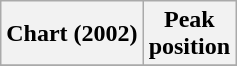<table class="wikitable">
<tr>
<th>Chart (2002)</th>
<th>Peak<br>position</th>
</tr>
<tr>
</tr>
</table>
